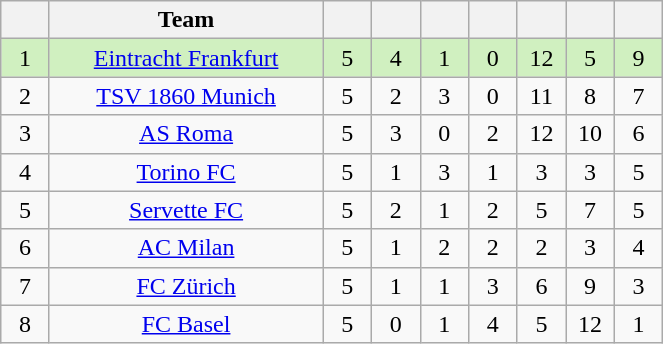<table class="wikitable" style="text-align: center;">
<tr>
<th width="25"></th>
<th width="175">Team</th>
<th width="25"></th>
<th width="25"></th>
<th width="25"></th>
<th width="25"></th>
<th width="25"></th>
<th width="25"></th>
<th width="25"></th>
</tr>
<tr style="background: #D0F0C0">
<td>1</td>
<td><a href='#'>Eintracht Frankfurt</a></td>
<td>5</td>
<td>4</td>
<td>1</td>
<td>0</td>
<td>12</td>
<td>5</td>
<td>9</td>
</tr>
<tr>
<td>2</td>
<td><a href='#'>TSV 1860 Munich</a></td>
<td>5</td>
<td>2</td>
<td>3</td>
<td>0</td>
<td>11</td>
<td>8</td>
<td>7</td>
</tr>
<tr>
<td>3</td>
<td><a href='#'>AS Roma</a></td>
<td>5</td>
<td>3</td>
<td>0</td>
<td>2</td>
<td>12</td>
<td>10</td>
<td>6</td>
</tr>
<tr>
<td>4</td>
<td><a href='#'>Torino FC</a></td>
<td>5</td>
<td>1</td>
<td>3</td>
<td>1</td>
<td>3</td>
<td>3</td>
<td>5</td>
</tr>
<tr>
<td>5</td>
<td><a href='#'>Servette FC</a></td>
<td>5</td>
<td>2</td>
<td>1</td>
<td>2</td>
<td>5</td>
<td>7</td>
<td>5</td>
</tr>
<tr>
<td>6</td>
<td><a href='#'>AC Milan</a></td>
<td>5</td>
<td>1</td>
<td>2</td>
<td>2</td>
<td>2</td>
<td>3</td>
<td>4</td>
</tr>
<tr>
<td>7</td>
<td><a href='#'>FC Zürich</a></td>
<td>5</td>
<td>1</td>
<td>1</td>
<td>3</td>
<td>6</td>
<td>9</td>
<td>3</td>
</tr>
<tr>
<td>8</td>
<td><a href='#'>FC Basel</a></td>
<td>5</td>
<td>0</td>
<td>1</td>
<td>4</td>
<td>5</td>
<td>12</td>
<td>1</td>
</tr>
</table>
